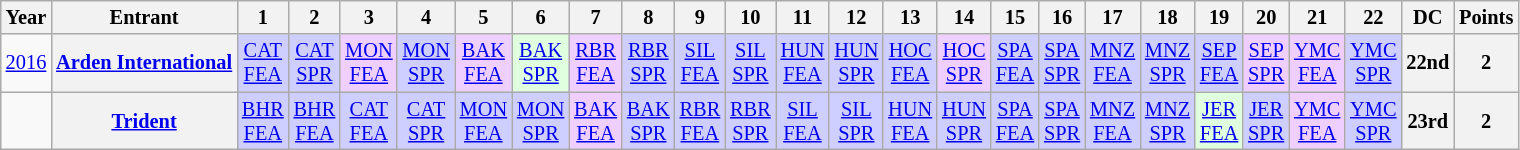<table class="wikitable" style="text-align:center; font-size:85%">
<tr>
<th>Year</th>
<th>Entrant</th>
<th>1</th>
<th>2</th>
<th>3</th>
<th>4</th>
<th>5</th>
<th>6</th>
<th>7</th>
<th>8</th>
<th>9</th>
<th>10</th>
<th>11</th>
<th>12</th>
<th>13</th>
<th>14</th>
<th>15</th>
<th>16</th>
<th>17</th>
<th>18</th>
<th>19</th>
<th>20</th>
<th>21</th>
<th>22</th>
<th>DC</th>
<th>Points</th>
</tr>
<tr>
<td><a href='#'>2016</a></td>
<th nowrap><a href='#'>Arden International</a></th>
<td style="background:#CFCFFF;"><a href='#'>CAT<br>FEA</a><br></td>
<td style="background:#CFCFFF;"><a href='#'>CAT<br>SPR</a><br></td>
<td style="background:#EFCFFF;"><a href='#'>MON<br>FEA</a><br></td>
<td style="background:#CFCFFF;"><a href='#'>MON<br>SPR</a><br></td>
<td style="background:#EFCFFF;"><a href='#'>BAK<br>FEA</a><br></td>
<td style="background:#DFFFDF;"><a href='#'>BAK<br>SPR</a><br></td>
<td style="background:#EFCFFF;"><a href='#'>RBR<br>FEA</a><br></td>
<td style="background:#CFCFFF;"><a href='#'>RBR<br>SPR</a><br></td>
<td style="background:#CFCFFF;"><a href='#'>SIL<br>FEA</a><br></td>
<td style="background:#CFCFFF;"><a href='#'>SIL<br>SPR</a><br></td>
<td style="background:#CFCFFF;"><a href='#'>HUN<br>FEA</a><br></td>
<td style="background:#CFCFFF;"><a href='#'>HUN<br>SPR</a><br></td>
<td style="background:#CFCFFF;"><a href='#'>HOC<br>FEA</a><br></td>
<td style="background:#EFCFFF;"><a href='#'>HOC<br>SPR</a><br></td>
<td style="background:#CFCFFF;"><a href='#'>SPA<br>FEA</a><br></td>
<td style="background:#CFCFFF;"><a href='#'>SPA<br>SPR</a><br></td>
<td style="background:#CFCFFF;"><a href='#'>MNZ<br>FEA</a><br></td>
<td style="background:#CFCFFF;"><a href='#'>MNZ<br>SPR</a><br></td>
<td style="background:#CFCFFF;"><a href='#'>SEP<br>FEA</a><br></td>
<td style="background:#EFCFFF;"><a href='#'>SEP<br>SPR</a><br></td>
<td style="background:#EFCFFF;"><a href='#'>YMC<br>FEA</a><br></td>
<td style="background:#CFCFFF;"><a href='#'>YMC<br>SPR</a><br></td>
<th>22nd</th>
<th>2</th>
</tr>
<tr>
<td></td>
<th><a href='#'>Trident</a></th>
<td style="background:#CFCFFF;"><a href='#'>BHR<br>FEA</a><br></td>
<td style="background:#CFCFFF;"><a href='#'>BHR<br>FEA</a><br></td>
<td style="background:#CFCFFF;"><a href='#'>CAT<br>FEA</a><br></td>
<td style="background:#CFCFFF;"><a href='#'>CAT<br>SPR</a><br></td>
<td style="background:#CFCFFF;"><a href='#'>MON<br>FEA</a><br></td>
<td style="background:#CFCFFF;"><a href='#'>MON<br>SPR</a><br></td>
<td style="background:#EFCFFF;"><a href='#'>BAK<br>FEA</a><br></td>
<td style="background:#CFCFFF;"><a href='#'>BAK<br>SPR</a><br></td>
<td style="background:#CFCFFF;"><a href='#'>RBR<br>FEA</a><br></td>
<td style="background:#CFCFFF;"><a href='#'>RBR<br>SPR</a><br></td>
<td style="background:#CFCFFF;"><a href='#'>SIL<br>FEA</a><br></td>
<td style="background:#CFCFFF;"><a href='#'>SIL<br>SPR</a><br></td>
<td style="background:#CFCFFF;"><a href='#'>HUN<br>FEA</a><br></td>
<td style="background:#CFCFFF;"><a href='#'>HUN<br>SPR</a><br></td>
<td style="background:#CFCFFF;"><a href='#'>SPA<br>FEA</a><br></td>
<td style="background:#CFCFFF;"><a href='#'>SPA<br>SPR</a><br></td>
<td style="background:#CFCFFF;"><a href='#'>MNZ<br>FEA</a><br></td>
<td style="background:#CFCFFF;"><a href='#'>MNZ<br>SPR</a><br></td>
<td style="background:#DFFFDF;"><a href='#'>JER<br>FEA</a><br></td>
<td style="background:#CFCFFF;"><a href='#'>JER<br>SPR</a><br></td>
<td style="background:#EFCFFF;"><a href='#'>YMC<br>FEA</a><br></td>
<td style="background:#CFCFFF;"><a href='#'>YMC<br>SPR</a><br></td>
<th>23rd</th>
<th>2</th>
</tr>
</table>
